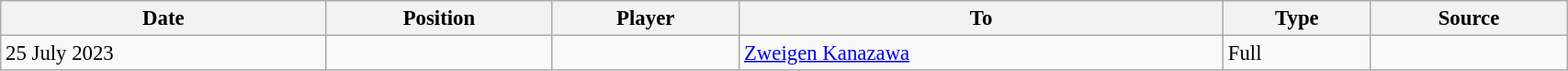<table class="wikitable sortable" style="width:90%; text-align:center; font-size:95%; text-align:left;">
<tr>
<th>Date</th>
<th>Position</th>
<th>Player</th>
<th>To</th>
<th>Type</th>
<th>Source</th>
</tr>
<tr>
<td>25 July 2023</td>
<td></td>
<td></td>
<td> <a href='#'>Zweigen Kanazawa</a></td>
<td>Full</td>
<td></td>
</tr>
</table>
